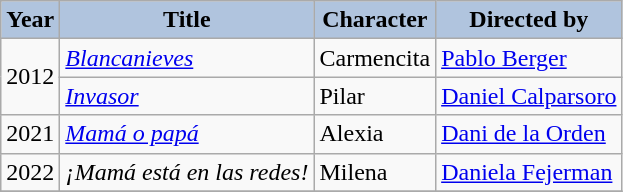<table class="wikitable">
<tr>
<th style="background: #B0C4DE;">Year</th>
<th style="background: #B0C4DE;">Title</th>
<th style="background: #B0C4DE;">Character</th>
<th style="background: #B0C4DE;">Directed by</th>
</tr>
<tr>
<td rowspan="2">2012</td>
<td><em><a href='#'>Blancanieves</a></em></td>
<td>Carmencita</td>
<td><a href='#'>Pablo Berger</a></td>
</tr>
<tr>
<td><em><a href='#'>Invasor</a></em></td>
<td>Pilar</td>
<td><a href='#'>Daniel Calparsoro</a></td>
</tr>
<tr>
<td>2021</td>
<td><em><a href='#'>Mamá o papá</a></em></td>
<td>Alexia</td>
<td><a href='#'>Dani de la Orden</a></td>
</tr>
<tr>
<td>2022</td>
<td><em>¡Mamá está en las redes!</em></td>
<td>Milena</td>
<td><a href='#'>Daniela Fejerman</a></td>
</tr>
<tr>
</tr>
</table>
